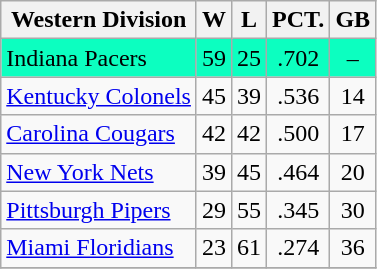<table class="wikitable" style="text-align: center;">
<tr>
<th>Western Division</th>
<th>W</th>
<th>L</th>
<th>PCT.</th>
<th>GB</th>
</tr>
<tr bgcolor=“ccffcc”>
<td align="left">Indiana Pacers</td>
<td>59</td>
<td>25</td>
<td>.702</td>
<td>–</td>
</tr>
<tr>
<td align="left"><a href='#'>Kentucky Colonels</a></td>
<td>45</td>
<td>39</td>
<td>.536</td>
<td>14</td>
</tr>
<tr>
<td align="left"><a href='#'>Carolina Cougars</a></td>
<td>42</td>
<td>42</td>
<td>.500</td>
<td>17</td>
</tr>
<tr>
<td align="left"><a href='#'>New York Nets</a></td>
<td>39</td>
<td>45</td>
<td>.464</td>
<td>20</td>
</tr>
<tr>
<td align="left"><a href='#'>Pittsburgh Pipers</a></td>
<td>29</td>
<td>55</td>
<td>.345</td>
<td>30</td>
</tr>
<tr>
<td align="left"><a href='#'>Miami Floridians</a></td>
<td>23</td>
<td>61</td>
<td>.274</td>
<td>36</td>
</tr>
<tr>
</tr>
</table>
